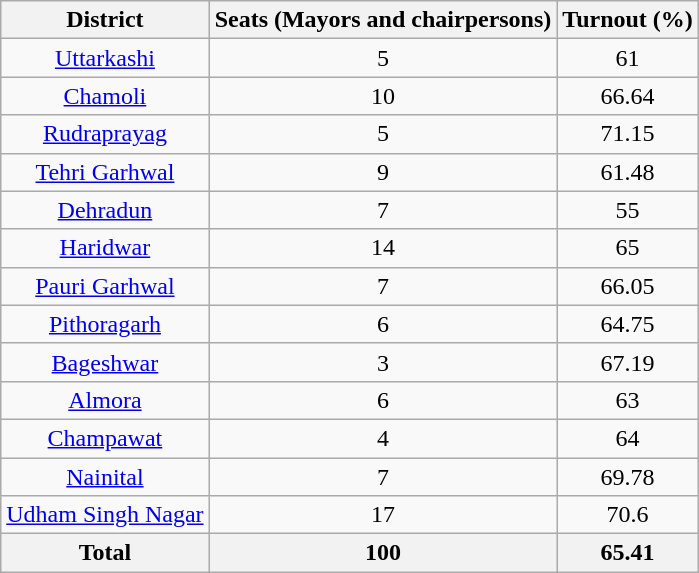<table class="wikitable sortable" style="text-align:center;">
<tr>
<th>District</th>
<th>Seats (Mayors and chairpersons)</th>
<th>Turnout (%)</th>
</tr>
<tr>
<td><a href='#'>Uttarkashi</a></td>
<td>5</td>
<td>61</td>
</tr>
<tr>
<td><a href='#'>Chamoli</a></td>
<td>10</td>
<td>66.64</td>
</tr>
<tr>
<td><a href='#'>Rudraprayag</a></td>
<td>5</td>
<td>71.15</td>
</tr>
<tr>
<td><a href='#'>Tehri Garhwal</a></td>
<td>9</td>
<td>61.48</td>
</tr>
<tr>
<td><a href='#'>Dehradun</a></td>
<td>7</td>
<td>55</td>
</tr>
<tr>
<td><a href='#'>Haridwar</a></td>
<td>14</td>
<td>65</td>
</tr>
<tr>
<td><a href='#'>Pauri Garhwal</a></td>
<td>7</td>
<td>66.05</td>
</tr>
<tr>
<td><a href='#'>Pithoragarh</a></td>
<td>6</td>
<td>64.75</td>
</tr>
<tr>
<td><a href='#'>Bageshwar</a></td>
<td>3</td>
<td>67.19</td>
</tr>
<tr>
<td><a href='#'>Almora</a></td>
<td>6</td>
<td>63</td>
</tr>
<tr>
<td><a href='#'>Champawat</a></td>
<td>4</td>
<td>64</td>
</tr>
<tr>
<td><a href='#'>Nainital</a></td>
<td>7</td>
<td>69.78</td>
</tr>
<tr>
<td><a href='#'>Udham Singh Nagar</a></td>
<td>17</td>
<td>70.6</td>
</tr>
<tr>
<th>Total</th>
<th>100</th>
<th>65.41</th>
</tr>
</table>
